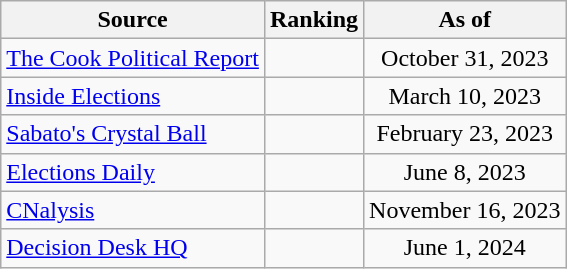<table class="wikitable" style="text-align:center">
<tr>
<th>Source</th>
<th>Ranking</th>
<th>As of</th>
</tr>
<tr>
<td align=left><a href='#'>The Cook Political Report</a></td>
<td></td>
<td>October 31, 2023</td>
</tr>
<tr>
<td align=left><a href='#'>Inside Elections</a></td>
<td></td>
<td>March 10, 2023</td>
</tr>
<tr>
<td align=left><a href='#'>Sabato's Crystal Ball</a></td>
<td></td>
<td>February 23, 2023</td>
</tr>
<tr>
<td align=left><a href='#'>Elections Daily</a></td>
<td></td>
<td>June 8, 2023</td>
</tr>
<tr>
<td align=left><a href='#'>CNalysis</a></td>
<td></td>
<td>November 16, 2023</td>
</tr>
<tr>
<td align=left><a href='#'>Decision Desk HQ</a></td>
<td></td>
<td>June 1, 2024</td>
</tr>
</table>
